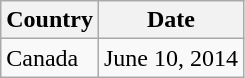<table class="wikitable">
<tr>
<th>Country</th>
<th>Date</th>
</tr>
<tr>
<td>Canada</td>
<td>June 10, 2014</td>
</tr>
</table>
